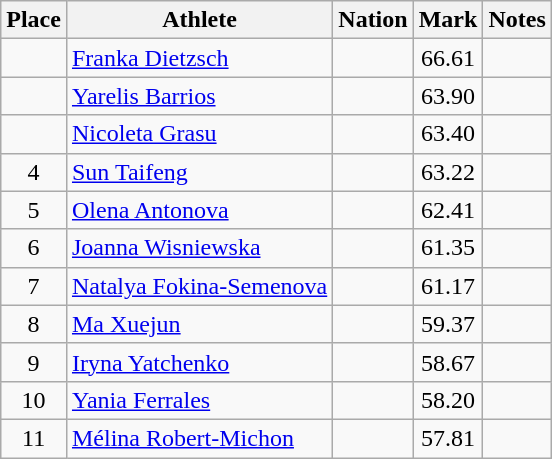<table class="wikitable" style="text-align:center">
<tr>
<th>Place</th>
<th>Athlete</th>
<th>Nation</th>
<th>Mark</th>
<th>Notes</th>
</tr>
<tr>
<td></td>
<td align=left><a href='#'>Franka Dietzsch</a></td>
<td align=left></td>
<td>66.61</td>
<td></td>
</tr>
<tr>
<td></td>
<td align=left><a href='#'>Yarelis Barrios</a></td>
<td align=left></td>
<td>63.90</td>
<td></td>
</tr>
<tr>
<td></td>
<td align=left><a href='#'>Nicoleta Grasu</a></td>
<td align=left></td>
<td>63.40</td>
<td></td>
</tr>
<tr>
<td>4</td>
<td align=left><a href='#'>Sun Taifeng</a></td>
<td align=left></td>
<td>63.22</td>
<td></td>
</tr>
<tr>
<td>5</td>
<td align=left><a href='#'>Olena Antonova</a></td>
<td align=left></td>
<td>62.41</td>
<td></td>
</tr>
<tr>
<td>6</td>
<td align=left><a href='#'>Joanna Wisniewska</a></td>
<td align=left></td>
<td>61.35</td>
<td></td>
</tr>
<tr>
<td>7</td>
<td align=left><a href='#'>Natalya Fokina-Semenova</a></td>
<td align=left></td>
<td>61.17</td>
<td></td>
</tr>
<tr>
<td>8</td>
<td align=left><a href='#'>Ma Xuejun</a></td>
<td align=left></td>
<td>59.37</td>
<td></td>
</tr>
<tr>
<td>9</td>
<td align=left><a href='#'>Iryna Yatchenko</a></td>
<td align=left></td>
<td>58.67</td>
<td></td>
</tr>
<tr>
<td>10</td>
<td align=left><a href='#'>Yania Ferrales</a></td>
<td align=left></td>
<td>58.20</td>
<td></td>
</tr>
<tr>
<td>11</td>
<td align=left><a href='#'>Mélina Robert-Michon</a></td>
<td align=left></td>
<td>57.81</td>
<td></td>
</tr>
</table>
